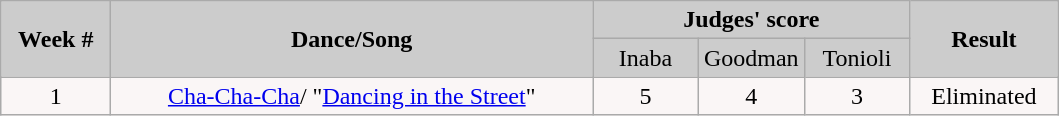<table class="wikitable" border="1" style="float:left;">
<tr>
<td rowspan="2" bgcolor="#CCCCCC" align="Center"><strong>Week #</strong></td>
<td rowspan="2" bgcolor="#CCCCCC" align="Center"><strong>Dance/Song</strong></td>
<td colspan="3" bgcolor="#CCCCCC" align="Center"><strong>Judges' score</strong></td>
<td rowspan="2" bgcolor="#CCCCCC" align="Center"><strong>Result</strong></td>
</tr>
<tr>
<td bgcolor="#CCCCCC" width="10%" align="center">Inaba</td>
<td bgcolor="#CCCCCC" width="10%" align="center">Goodman</td>
<td bgcolor="#CCCCCC" width="10%" align="center">Tonioli</td>
</tr>
<tr>
<td align="center" bgcolor="#FAF6F6">1</td>
<td align="center" bgcolor="#FAF6F6"><a href='#'>Cha-Cha-Cha</a>/ "<a href='#'>Dancing in the Street</a>"</td>
<td align="center" bgcolor="#FAF6F6">5</td>
<td align="center" bgcolor="#FAF6F6">4</td>
<td align="center" bgcolor="#FAF6F6">3</td>
<td align="center" bgcolor="#FAF6F6">Eliminated</td>
</tr>
</table>
